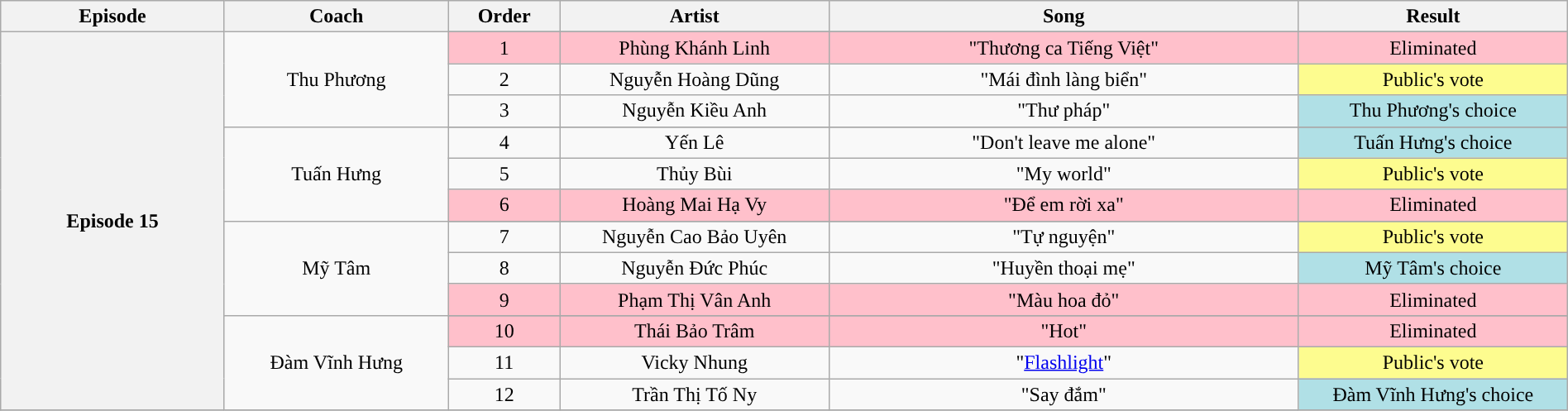<table class="wikitable" style="text-align:center; width:100%;">
<tr>
<th style="width:10%;">Episode</th>
<th style="width:10%;">Coach</th>
<th style="width:05%;">Order</th>
<th style="width:12%;">Artist</th>
<th style="width:21%;">Song</th>
<th style="width:12%;">Result</th>
</tr>
<tr>
<th rowspan="16" scope="row">Episode 15<br></th>
<td rowspan="4">Thu Phương</td>
</tr>
<tr style="background:pink;">
<td>1</td>
<td>Phùng Khánh Linh</td>
<td>"Thương ca Tiếng Việt"</td>
<td>Eliminated</td>
</tr>
<tr>
<td>2</td>
<td>Nguyễn Hoàng Dũng</td>
<td>"Mái đình làng biển"</td>
<td style="background:#fdfc8f;">Public's vote</td>
</tr>
<tr>
<td>3</td>
<td>Nguyễn Kiều Anh</td>
<td>"Thư pháp"</td>
<td style="background:#b0e0e6">Thu Phương's choice</td>
</tr>
<tr>
<td rowspan="4">Tuấn Hưng</td>
</tr>
<tr>
<td>4</td>
<td>Yến Lê</td>
<td>"Don't leave me alone"</td>
<td style="background:#b0e0e6">Tuấn Hưng's choice</td>
</tr>
<tr>
<td>5</td>
<td>Thủy Bùi</td>
<td>"My world"</td>
<td style="background:#fdfc8f;">Public's vote</td>
</tr>
<tr style="background:pink;">
<td>6</td>
<td>Hoàng Mai Hạ Vy</td>
<td>"Để em rời xa"</td>
<td>Eliminated</td>
</tr>
<tr>
<td rowspan="4">Mỹ Tâm</td>
</tr>
<tr>
<td>7</td>
<td>Nguyễn Cao Bảo Uyên</td>
<td>"Tự nguyện"</td>
<td style="background:#fdfc8f;">Public's vote</td>
</tr>
<tr>
<td>8</td>
<td>Nguyễn Đức Phúc</td>
<td>"Huyền thoại mẹ"</td>
<td style="background:#b0e0e6">Mỹ Tâm's choice</td>
</tr>
<tr style="background:pink;">
<td>9</td>
<td>Phạm Thị Vân Anh</td>
<td>"Màu hoa đỏ"</td>
<td>Eliminated</td>
</tr>
<tr>
<td rowspan="4">Đàm Vĩnh Hưng</td>
</tr>
<tr style="background:pink;">
<td>10</td>
<td>Thái Bảo Trâm</td>
<td>"Hot"</td>
<td>Eliminated</td>
</tr>
<tr>
<td>11</td>
<td>Vicky Nhung</td>
<td>"<a href='#'>Flashlight</a>"</td>
<td style="background:#fdfc8f;">Public's vote</td>
</tr>
<tr>
<td>12</td>
<td>Trần Thị Tố Ny</td>
<td>"Say đắm"</td>
<td style="background:#b0e0e6">Đàm Vĩnh Hưng's choice</td>
</tr>
<tr>
</tr>
</table>
